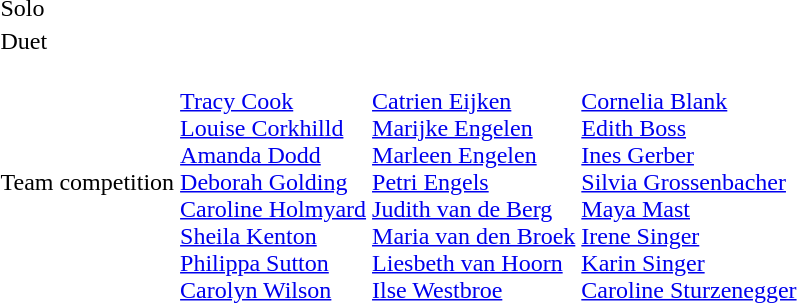<table>
<tr>
<td>Solo</td>
<td></td>
<td></td>
<td></td>
</tr>
<tr>
<td>Duet</td>
<td><br></td>
<td><br></td>
<td><br></td>
</tr>
<tr>
<td>Team competition</td>
<td><br><a href='#'>Tracy Cook</a><br><a href='#'>Louise Corkhilld</a><br><a href='#'>Amanda Dodd</a><br><a href='#'>Deborah Golding</a><br><a href='#'>Caroline Holmyard</a><br><a href='#'>Sheila Kenton</a><br><a href='#'>Philippa Sutton</a><br><a href='#'>Carolyn Wilson</a></td>
<td><br><a href='#'>Catrien Eijken</a><br><a href='#'>Marijke Engelen</a><br><a href='#'>Marleen Engelen</a><br><a href='#'>Petri Engels</a><br><a href='#'>Judith van de Berg</a><br><a href='#'>Maria van den Broek</a><br><a href='#'>Liesbeth van Hoorn</a><br><a href='#'>Ilse Westbroe</a></td>
<td><br><a href='#'>Cornelia Blank</a><br><a href='#'>Edith Boss</a><br><a href='#'>Ines Gerber</a><br><a href='#'>Silvia Grossenbacher</a><br><a href='#'>Maya Mast</a><br><a href='#'>Irene Singer</a><br><a href='#'>Karin Singer</a><br><a href='#'>Caroline Sturzenegger</a></td>
</tr>
</table>
